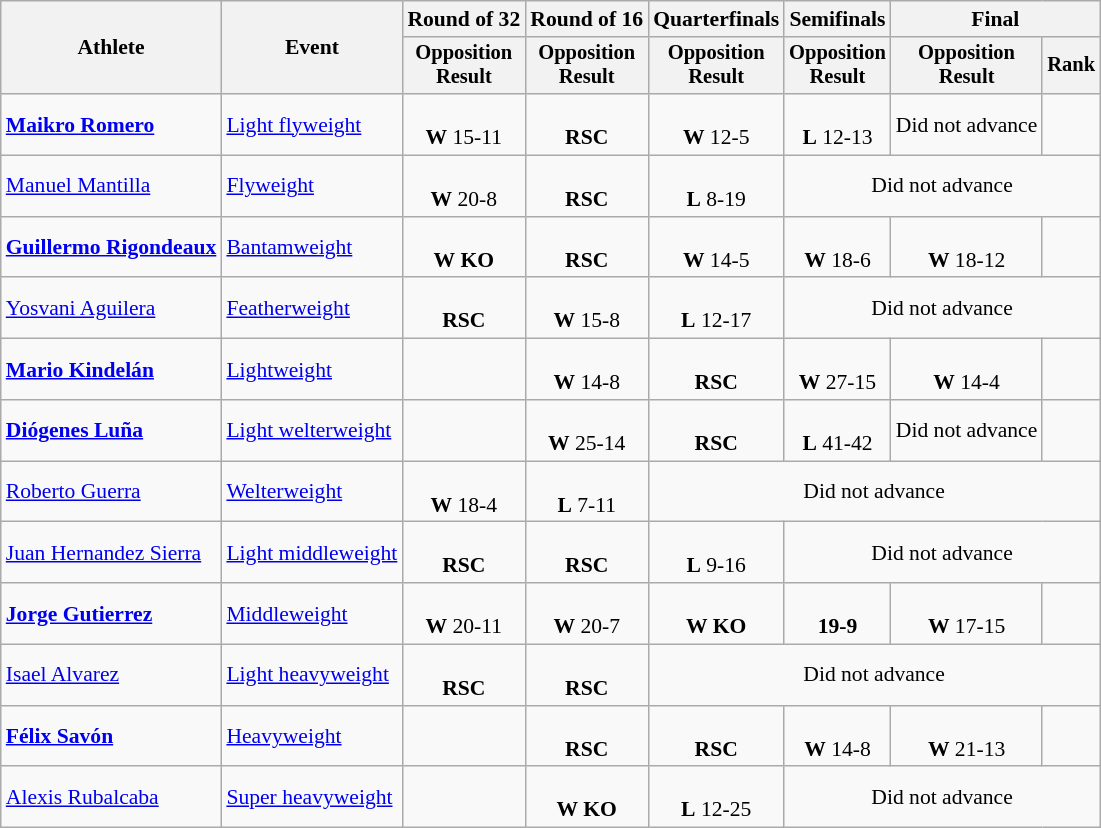<table class="wikitable" style="font-size:90%">
<tr>
<th rowspan="2">Athlete</th>
<th rowspan="2">Event</th>
<th>Round of 32</th>
<th>Round of 16</th>
<th>Quarterfinals</th>
<th>Semifinals</th>
<th colspan=2>Final</th>
</tr>
<tr style="font-size:95%">
<th>Opposition<br>Result</th>
<th>Opposition<br>Result</th>
<th>Opposition<br>Result</th>
<th>Opposition<br>Result</th>
<th>Opposition<br>Result</th>
<th>Rank</th>
</tr>
<tr align=center>
<td align=left><strong><a href='#'>Maikro Romero</a></strong></td>
<td align=left><a href='#'>Light flyweight</a></td>
<td><br><strong>W</strong> 15-11</td>
<td><br><strong>RSC</strong></td>
<td><br><strong>W</strong> 12-5</td>
<td><br><strong>L</strong> 12-13</td>
<td>Did not advance</td>
<td></td>
</tr>
<tr align=center>
<td align=left><a href='#'>Manuel Mantilla</a></td>
<td align=left><a href='#'>Flyweight</a></td>
<td><br><strong>W</strong> 20-8</td>
<td><br><strong>RSC</strong></td>
<td><br><strong>L</strong> 8-19</td>
<td colspan=3>Did not advance</td>
</tr>
<tr align=center>
<td align=left><strong><a href='#'>Guillermo Rigondeaux</a></strong></td>
<td align=left><a href='#'>Bantamweight</a></td>
<td><br><strong>W</strong> <strong>KO</strong></td>
<td><br><strong>RSC</strong></td>
<td><br><strong>W</strong> 14-5</td>
<td><br><strong>W</strong> 18-6</td>
<td><br><strong>W</strong> 18-12</td>
<td></td>
</tr>
<tr align=center>
<td align=left><a href='#'>Yosvani Aguilera</a></td>
<td align=left><a href='#'>Featherweight</a></td>
<td><br><strong>RSC</strong></td>
<td><br><strong>W</strong> 15-8</td>
<td><br><strong>L</strong> 12-17</td>
<td colspan=3>Did not advance</td>
</tr>
<tr align=center>
<td align=left><strong><a href='#'>Mario Kindelán</a></strong></td>
<td align=left><a href='#'>Lightweight</a></td>
<td></td>
<td><br><strong>W</strong> 14-8</td>
<td><br><strong>RSC</strong></td>
<td><br><strong>W</strong> 27-15</td>
<td><br><strong>W</strong> 14-4</td>
<td></td>
</tr>
<tr align=center>
<td align=left><strong><a href='#'>Diógenes Luña</a></strong></td>
<td align=left><a href='#'>Light welterweight</a></td>
<td></td>
<td><br><strong>W</strong> 25-14</td>
<td><br><strong>RSC</strong></td>
<td><br><strong>L</strong> 41-42</td>
<td>Did not advance</td>
<td></td>
</tr>
<tr align=center>
<td align=left><a href='#'>Roberto Guerra</a></td>
<td align=left><a href='#'>Welterweight</a></td>
<td><br><strong>W</strong> 18-4</td>
<td><br><strong>L</strong> 7-11</td>
<td colspan=4>Did not advance</td>
</tr>
<tr align=center>
<td align=left><a href='#'>Juan Hernandez Sierra</a></td>
<td align=left><a href='#'>Light middleweight</a></td>
<td><br><strong>RSC</strong></td>
<td><br><strong>RSC</strong></td>
<td><br><strong>L</strong> 9-16</td>
<td colspan=3>Did not advance</td>
</tr>
<tr align=center>
<td align=left><strong><a href='#'>Jorge Gutierrez</a></strong></td>
<td align=left><a href='#'>Middleweight</a></td>
<td><br><strong>W</strong> 20-11</td>
<td><br><strong>W</strong> 20-7</td>
<td><br><strong>W KO</strong></td>
<td><br><strong> 19-9</strong></td>
<td><br><strong>W</strong> 17-15</td>
<td></td>
</tr>
<tr align=center>
<td align=left><a href='#'>Isael Alvarez</a></td>
<td align=left><a href='#'>Light heavyweight</a></td>
<td><br><strong>RSC</strong></td>
<td><br><strong>RSC</strong></td>
<td colspan=4>Did not advance</td>
</tr>
<tr align=center>
<td align=left><strong><a href='#'>Félix Savón</a></strong></td>
<td align=left><a href='#'>Heavyweight</a></td>
<td></td>
<td><br><strong>RSC</strong></td>
<td><br><strong>RSC</strong></td>
<td><br><strong>W</strong> 14-8</td>
<td><br><strong>W</strong> 21-13</td>
<td></td>
</tr>
<tr align=center>
<td align=left><a href='#'>Alexis Rubalcaba</a></td>
<td align=left><a href='#'>Super heavyweight</a></td>
<td></td>
<td><br><strong>W KO</strong></td>
<td><br><strong>L</strong> 12-25</td>
<td colspan=3>Did not advance</td>
</tr>
</table>
